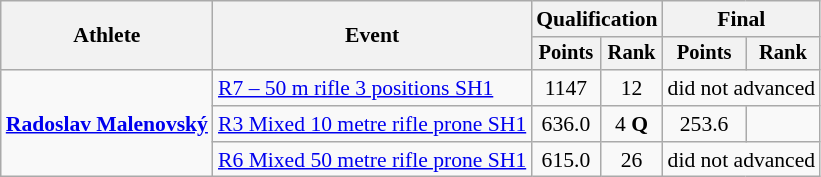<table class="wikitable" style="font-size:90%">
<tr>
<th rowspan="2">Athlete</th>
<th rowspan="2">Event</th>
<th colspan="2">Qualification</th>
<th colspan="2">Final</th>
</tr>
<tr style="font-size:95%">
<th>Points</th>
<th>Rank</th>
<th>Points</th>
<th>Rank</th>
</tr>
<tr align=center>
<td align=left rowspan=3><strong><a href='#'>Radoslav Malenovský</a></strong></td>
<td align=left><a href='#'>R7 – 50 m rifle 3 positions SH1</a></td>
<td>1147</td>
<td>12</td>
<td colspan=2>did not advanced</td>
</tr>
<tr align=center>
<td align=left><a href='#'>R3 Mixed 10 metre rifle prone SH1</a></td>
<td>636.0</td>
<td>4 <strong>Q</strong></td>
<td>253.6</td>
<td></td>
</tr>
<tr align=center>
<td align=left><a href='#'>R6 Mixed 50 metre rifle prone SH1</a></td>
<td>615.0</td>
<td>26</td>
<td colspan=2>did not advanced</td>
</tr>
</table>
